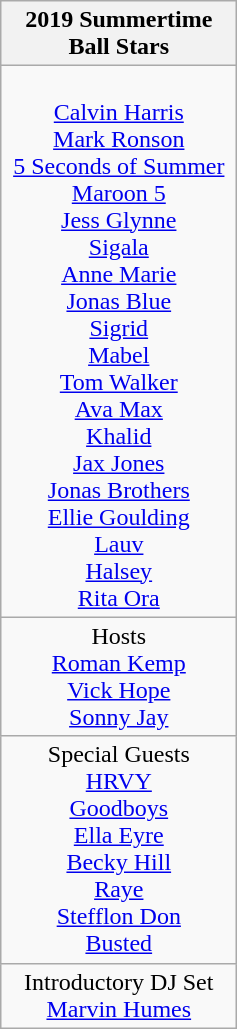<table class="wikitable">
<tr>
<th>2019 Summertime Ball Stars</th>
</tr>
<tr>
<td style="text-align:center; vertical-align:top; width:150px;"><br><a href='#'>Calvin Harris</a><br><a href='#'>Mark Ronson</a><br><a href='#'>5 Seconds of Summer</a><br><a href='#'>Maroon 5</a><br><a href='#'>Jess Glynne</a><br><a href='#'>Sigala</a><br><a href='#'>Anne Marie</a><br><a href='#'>Jonas Blue</a><br><a href='#'>Sigrid</a><br><a href='#'>Mabel</a><br><a href='#'>Tom Walker</a><br><a href='#'>Ava Max</a><br><a href='#'>Khalid</a>
<br><a href='#'>Jax Jones</a>
<br><a href='#'>Jonas Brothers</a>
<br><a href='#'>Ellie Goulding</a><br><a href='#'>Lauv</a><br><a href='#'>Halsey</a><br><a href='#'>Rita Ora</a></td>
</tr>
<tr>
<td style="text-align:center; vertical-align:top; width:150px;">Hosts<br><a href='#'>Roman Kemp</a><br><a href='#'>Vick Hope</a><br><a href='#'>Sonny Jay</a></td>
</tr>
<tr>
<td style="text-align:center; vertical-align:top; width:150px;">Special Guests<br><a href='#'>HRVY</a>
<br><a href='#'>Goodboys</a>
<br><a href='#'>Ella Eyre</a>
<br><a href='#'>Becky Hill</a>
<br><a href='#'>Raye</a>
<br><a href='#'>Stefflon Don</a>
<br><a href='#'>Busted</a></td>
</tr>
<tr>
<td style="text-align:center; vertical-align:top; width:150px;">Introductory DJ Set<br><a href='#'>Marvin Humes</a></td>
</tr>
</table>
